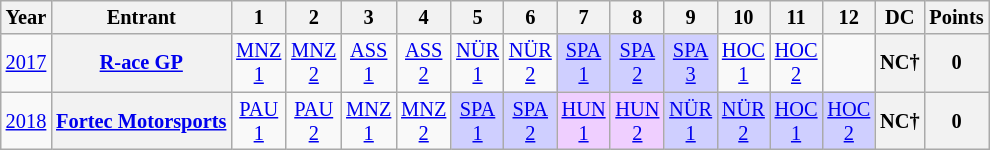<table class="wikitable" style="text-align:center; font-size:85%">
<tr>
<th>Year</th>
<th>Entrant</th>
<th>1</th>
<th>2</th>
<th>3</th>
<th>4</th>
<th>5</th>
<th>6</th>
<th>7</th>
<th>8</th>
<th>9</th>
<th>10</th>
<th>11</th>
<th>12</th>
<th>DC</th>
<th>Points</th>
</tr>
<tr>
<td><a href='#'>2017</a></td>
<th nowrap><a href='#'>R-ace GP</a></th>
<td style="background:#;"><a href='#'>MNZ<br>1</a><br></td>
<td style="background:#;"><a href='#'>MNZ<br>2</a><br></td>
<td style="background:#;"><a href='#'>ASS<br>1</a><br></td>
<td style="background:#;"><a href='#'>ASS<br>2</a><br></td>
<td style="background:#;"><a href='#'>NÜR<br>1</a><br></td>
<td style="background:#;"><a href='#'>NÜR<br>2</a><br></td>
<td style="background:#cfcfff;"><a href='#'>SPA<br>1</a><br></td>
<td style="background:#cfcfff;"><a href='#'>SPA<br>2</a><br></td>
<td style="background:#cfcfff;"><a href='#'>SPA<br>3</a><br></td>
<td style="background:#;"><a href='#'>HOC<br>1</a><br></td>
<td style="background:#;"><a href='#'>HOC<br>2</a><br></td>
<td></td>
<th>NC†</th>
<th>0</th>
</tr>
<tr>
<td><a href='#'>2018</a></td>
<th><a href='#'>Fortec Motorsports</a></th>
<td style="background:#;"><a href='#'>PAU<br>1</a><br></td>
<td style="background:#;"><a href='#'>PAU<br>2</a><br></td>
<td style="background:#;"><a href='#'>MNZ<br>1</a><br></td>
<td style="background:#;"><a href='#'>MNZ<br>2</a><br></td>
<td style="background:#cfcfff;"><a href='#'>SPA<br>1</a><br></td>
<td style="background:#cfcfff;"><a href='#'>SPA<br>2</a><br></td>
<td style="background:#efcfff;"><a href='#'>HUN<br>1</a><br></td>
<td style="background:#efcfff;"><a href='#'>HUN<br>2</a><br></td>
<td style="background:#cfcfff;"><a href='#'>NÜR<br>1</a><br></td>
<td style="background:#cfcfff;"><a href='#'>NÜR<br>2</a><br></td>
<td style="background:#cfcfff;"><a href='#'>HOC<br>1</a><br></td>
<td style="background:#cfcfff;"><a href='#'>HOC<br>2</a><br></td>
<th>NC†</th>
<th>0</th>
</tr>
</table>
